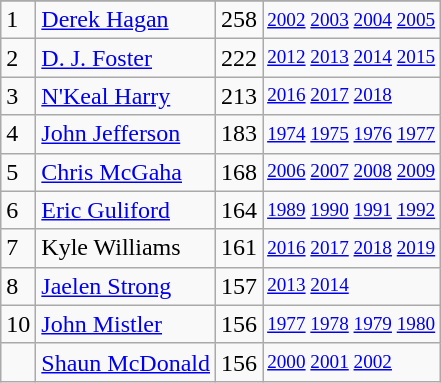<table class="wikitable">
<tr>
</tr>
<tr>
<td>1</td>
<td><a href='#'>Derek Hagan</a></td>
<td>258</td>
<td style="font-size:80%;"><a href='#'>2002</a> <a href='#'>2003</a> <a href='#'>2004</a> <a href='#'>2005</a></td>
</tr>
<tr>
<td>2</td>
<td><a href='#'>D. J. Foster</a></td>
<td>222</td>
<td style="font-size:80%;"><a href='#'>2012</a> <a href='#'>2013</a> <a href='#'>2014</a> <a href='#'>2015</a></td>
</tr>
<tr>
<td>3</td>
<td><a href='#'>N'Keal Harry</a></td>
<td>213</td>
<td style="font-size:80%;"><a href='#'>2016</a> <a href='#'>2017</a> <a href='#'>2018</a></td>
</tr>
<tr>
<td>4</td>
<td><a href='#'>John Jefferson</a></td>
<td>183</td>
<td style="font-size:80%;"><a href='#'>1974</a> <a href='#'>1975</a> <a href='#'>1976</a> <a href='#'>1977</a></td>
</tr>
<tr>
<td>5</td>
<td><a href='#'>Chris McGaha</a></td>
<td>168</td>
<td style="font-size:80%;"><a href='#'>2006</a> <a href='#'>2007</a> <a href='#'>2008</a> <a href='#'>2009</a></td>
</tr>
<tr>
<td>6</td>
<td><a href='#'>Eric Guliford</a></td>
<td>164</td>
<td style="font-size:80%;"><a href='#'>1989</a> <a href='#'>1990</a> <a href='#'>1991</a> <a href='#'>1992</a></td>
</tr>
<tr>
<td>7</td>
<td>Kyle Williams</td>
<td>161</td>
<td style="font-size:80%;"><a href='#'>2016</a> <a href='#'>2017</a> <a href='#'>2018</a> <a href='#'>2019</a></td>
</tr>
<tr>
<td>8</td>
<td><a href='#'>Jaelen Strong</a></td>
<td>157</td>
<td style="font-size:80%;"><a href='#'>2013</a> <a href='#'>2014</a></td>
</tr>
<tr>
<td>10</td>
<td><a href='#'>John Mistler</a></td>
<td>156</td>
<td style="font-size:80%;"><a href='#'>1977</a> <a href='#'>1978</a> <a href='#'>1979</a> <a href='#'>1980</a></td>
</tr>
<tr>
<td></td>
<td><a href='#'>Shaun McDonald</a></td>
<td>156</td>
<td style="font-size:80%;"><a href='#'>2000</a> <a href='#'>2001</a> <a href='#'>2002</a></td>
</tr>
</table>
